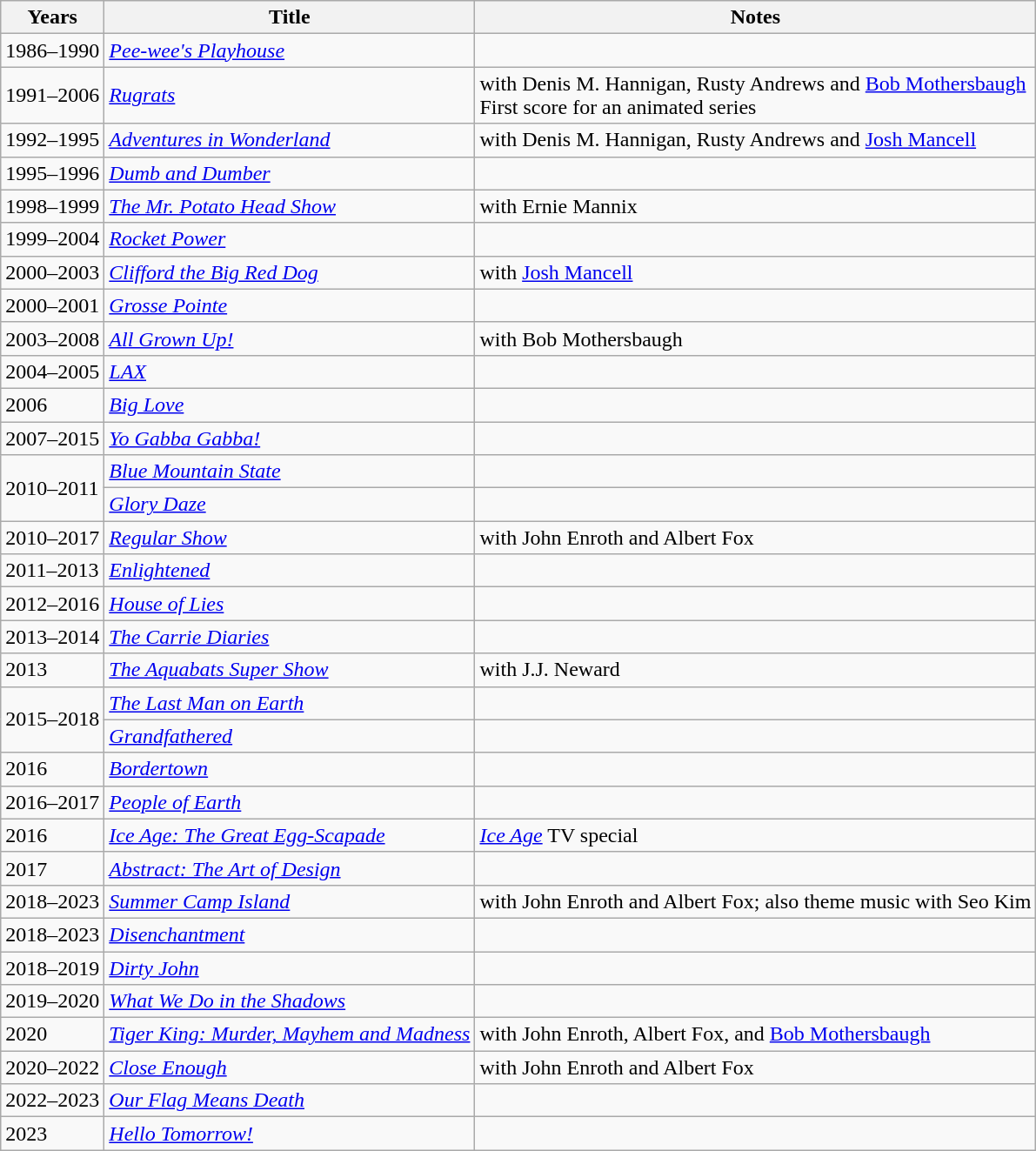<table class="wikitable">
<tr>
<th>Years</th>
<th>Title</th>
<th>Notes</th>
</tr>
<tr>
<td>1986–1990</td>
<td><em><a href='#'>Pee-wee's Playhouse</a></em></td>
<td></td>
</tr>
<tr>
<td>1991–2006</td>
<td><em><a href='#'>Rugrats</a></em></td>
<td>with Denis M. Hannigan, Rusty Andrews and <a href='#'>Bob Mothersbaugh</a><br>First score for an animated series</td>
</tr>
<tr>
<td>1992–1995</td>
<td><em><a href='#'>Adventures in Wonderland</a></em></td>
<td>with Denis M. Hannigan, Rusty Andrews and <a href='#'>Josh Mancell</a></td>
</tr>
<tr>
<td>1995–1996</td>
<td><em><a href='#'>Dumb and Dumber</a></em></td>
<td></td>
</tr>
<tr>
<td>1998–1999</td>
<td><em><a href='#'>The Mr. Potato Head Show</a></em></td>
<td>with Ernie Mannix</td>
</tr>
<tr>
<td>1999–2004</td>
<td><em><a href='#'>Rocket Power</a></em></td>
<td></td>
</tr>
<tr>
<td>2000–2003</td>
<td><em><a href='#'>Clifford the Big Red Dog</a></em></td>
<td>with <a href='#'>Josh Mancell</a></td>
</tr>
<tr>
<td>2000–2001</td>
<td><em><a href='#'>Grosse Pointe</a></em></td>
<td></td>
</tr>
<tr>
<td>2003–2008</td>
<td><em><a href='#'>All Grown Up!</a></em></td>
<td>with Bob Mothersbaugh</td>
</tr>
<tr>
<td>2004–2005</td>
<td><em><a href='#'>LAX</a></em></td>
<td></td>
</tr>
<tr>
<td>2006</td>
<td><em><a href='#'>Big Love</a></em></td>
<td></td>
</tr>
<tr>
<td>2007–2015</td>
<td><em><a href='#'>Yo Gabba Gabba!</a></em></td>
<td></td>
</tr>
<tr>
<td rowspan="2">2010–2011</td>
<td><em><a href='#'>Blue Mountain State</a></em></td>
<td></td>
</tr>
<tr>
<td><em><a href='#'>Glory Daze</a></em></td>
<td></td>
</tr>
<tr>
<td>2010–2017</td>
<td><em><a href='#'>Regular Show</a></em></td>
<td>with John Enroth and Albert Fox</td>
</tr>
<tr>
<td>2011–2013</td>
<td><em><a href='#'>Enlightened</a></em></td>
<td></td>
</tr>
<tr>
<td>2012–2016</td>
<td><em><a href='#'>House of Lies</a></em></td>
<td></td>
</tr>
<tr>
<td>2013–2014</td>
<td><em><a href='#'>The Carrie Diaries</a></em></td>
<td></td>
</tr>
<tr>
<td>2013</td>
<td><em><a href='#'>The Aquabats Super Show</a></em></td>
<td>with J.J. Neward</td>
</tr>
<tr>
<td rowspan="2">2015–2018</td>
<td><em><a href='#'>The Last Man on Earth</a></em></td>
<td></td>
</tr>
<tr>
<td><em><a href='#'>Grandfathered</a></em></td>
<td></td>
</tr>
<tr>
<td>2016</td>
<td><em><a href='#'>Bordertown</a></em></td>
<td></td>
</tr>
<tr>
<td>2016–2017</td>
<td><em><a href='#'>People of Earth</a></em></td>
<td></td>
</tr>
<tr>
<td>2016</td>
<td><em><a href='#'>Ice Age: The Great Egg-Scapade</a></em></td>
<td><em><a href='#'>Ice Age</a></em> TV special</td>
</tr>
<tr>
<td>2017</td>
<td><em><a href='#'>Abstract: The Art of Design</a></em></td>
<td></td>
</tr>
<tr>
<td>2018–2023</td>
<td><em><a href='#'>Summer Camp Island</a></em></td>
<td>with John Enroth and Albert Fox; also theme music with Seo Kim</td>
</tr>
<tr>
<td>2018–2023</td>
<td><em><a href='#'>Disenchantment</a></em></td>
<td></td>
</tr>
<tr>
<td>2018–2019</td>
<td><em><a href='#'>Dirty John</a></em></td>
<td></td>
</tr>
<tr>
<td>2019–2020</td>
<td><em><a href='#'>What We Do in the Shadows</a></em></td>
<td></td>
</tr>
<tr>
<td>2020</td>
<td><em><a href='#'>Tiger King: Murder, Mayhem and Madness</a></em></td>
<td>with John Enroth, Albert Fox, and <a href='#'>Bob Mothersbaugh</a></td>
</tr>
<tr>
<td>2020–2022</td>
<td><em><a href='#'>Close Enough</a></em></td>
<td>with John Enroth and Albert Fox</td>
</tr>
<tr>
<td>2022–2023</td>
<td><em><a href='#'>Our Flag Means Death</a></em></td>
<td></td>
</tr>
<tr>
<td>2023</td>
<td><em><a href='#'>Hello Tomorrow!</a></em></td>
<td></td>
</tr>
</table>
